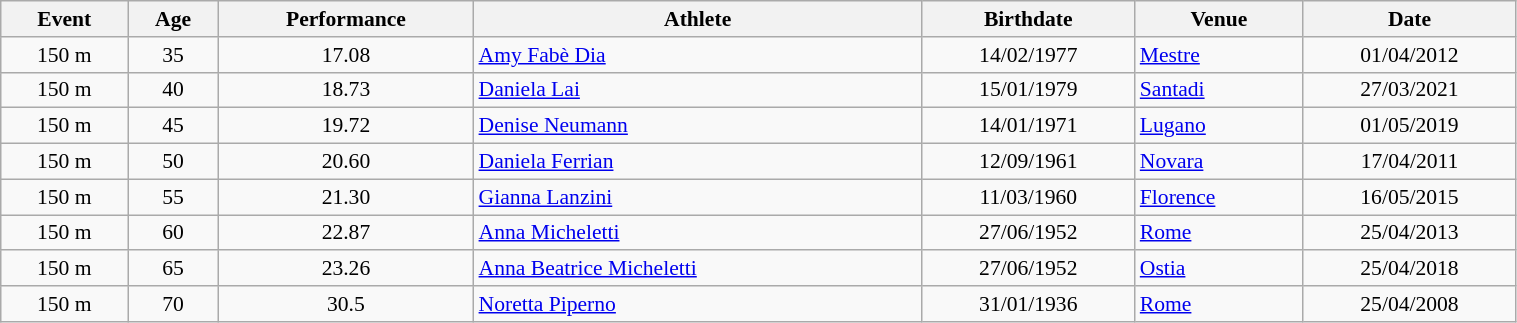<table class="wikitable" width=80% style="font-size:90%; text-align:center">
<tr>
<th>Event</th>
<th>Age</th>
<th>Performance</th>
<th>Athlete</th>
<th>Birthdate</th>
<th>Venue</th>
<th>Date</th>
</tr>
<tr>
<td>150 m</td>
<td>35</td>
<td>17.08</td>
<td align=left><a href='#'>Amy Fabè Dia</a></td>
<td>14/02/1977</td>
<td align=left><a href='#'>Mestre</a></td>
<td>01/04/2012</td>
</tr>
<tr>
<td>150 m</td>
<td>40</td>
<td>18.73 </td>
<td align=left><a href='#'>Daniela Lai</a></td>
<td>15/01/1979</td>
<td align=left><a href='#'>Santadi</a></td>
<td>27/03/2021</td>
</tr>
<tr>
<td>150 m</td>
<td>45</td>
<td>19.72 </td>
<td align=left><a href='#'>Denise Neumann</a></td>
<td>14/01/1971</td>
<td align=left><a href='#'>Lugano</a></td>
<td>01/05/2019</td>
</tr>
<tr>
<td>150 m</td>
<td>50</td>
<td>20.60 </td>
<td align=left><a href='#'>Daniela Ferrian</a></td>
<td>12/09/1961</td>
<td align=left><a href='#'>Novara</a></td>
<td>17/04/2011</td>
</tr>
<tr>
<td>150 m</td>
<td>55</td>
<td>21.30 </td>
<td align=left><a href='#'>Gianna Lanzini</a></td>
<td>11/03/1960</td>
<td align=left><a href='#'>Florence</a></td>
<td>16/05/2015</td>
</tr>
<tr>
<td>150 m</td>
<td>60</td>
<td>22.87 </td>
<td align=left><a href='#'>Anna Micheletti</a></td>
<td>27/06/1952</td>
<td align=left><a href='#'>Rome</a></td>
<td>25/04/2013</td>
</tr>
<tr>
<td>150 m</td>
<td>65</td>
<td>23.26 </td>
<td align=left><a href='#'>Anna Beatrice Micheletti</a></td>
<td>27/06/1952</td>
<td align=left><a href='#'>Ostia</a></td>
<td>25/04/2018</td>
</tr>
<tr>
<td>150 m</td>
<td>70</td>
<td>30.5</td>
<td align=left><a href='#'>Noretta Piperno</a></td>
<td>31/01/1936</td>
<td align=left><a href='#'>Rome</a></td>
<td>25/04/2008</td>
</tr>
</table>
